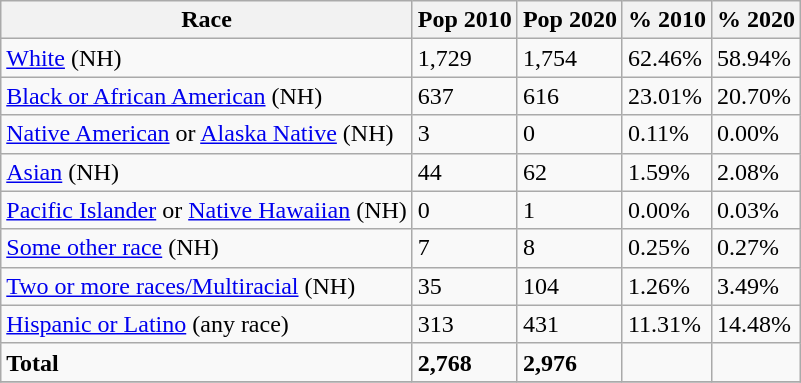<table class="wikitable">
<tr>
<th>Race</th>
<th>Pop 2010</th>
<th>Pop 2020</th>
<th>% 2010</th>
<th>% 2020</th>
</tr>
<tr>
<td><a href='#'>White</a> (NH)</td>
<td>1,729</td>
<td>1,754</td>
<td>62.46%</td>
<td>58.94%</td>
</tr>
<tr>
<td><a href='#'>Black or African American</a> (NH)</td>
<td>637</td>
<td>616</td>
<td>23.01%</td>
<td>20.70%</td>
</tr>
<tr>
<td><a href='#'>Native American</a> or <a href='#'>Alaska Native</a> (NH)</td>
<td>3</td>
<td>0</td>
<td>0.11%</td>
<td>0.00%</td>
</tr>
<tr>
<td><a href='#'>Asian</a> (NH)</td>
<td>44</td>
<td>62</td>
<td>1.59%</td>
<td>2.08%</td>
</tr>
<tr>
<td><a href='#'>Pacific Islander</a> or <a href='#'>Native Hawaiian</a> (NH)</td>
<td>0</td>
<td>1</td>
<td>0.00%</td>
<td>0.03%</td>
</tr>
<tr>
<td><a href='#'>Some other race</a> (NH)</td>
<td>7</td>
<td>8</td>
<td>0.25%</td>
<td>0.27%</td>
</tr>
<tr>
<td><a href='#'>Two or more races/Multiracial</a> (NH)</td>
<td>35</td>
<td>104</td>
<td>1.26%</td>
<td>3.49%</td>
</tr>
<tr>
<td><a href='#'>Hispanic or Latino</a> (any race)</td>
<td>313</td>
<td>431</td>
<td>11.31%</td>
<td>14.48%</td>
</tr>
<tr>
<td><strong>Total</strong></td>
<td><strong>2,768</strong></td>
<td><strong>2,976</strong></td>
<td></td>
<td></td>
</tr>
<tr>
</tr>
</table>
